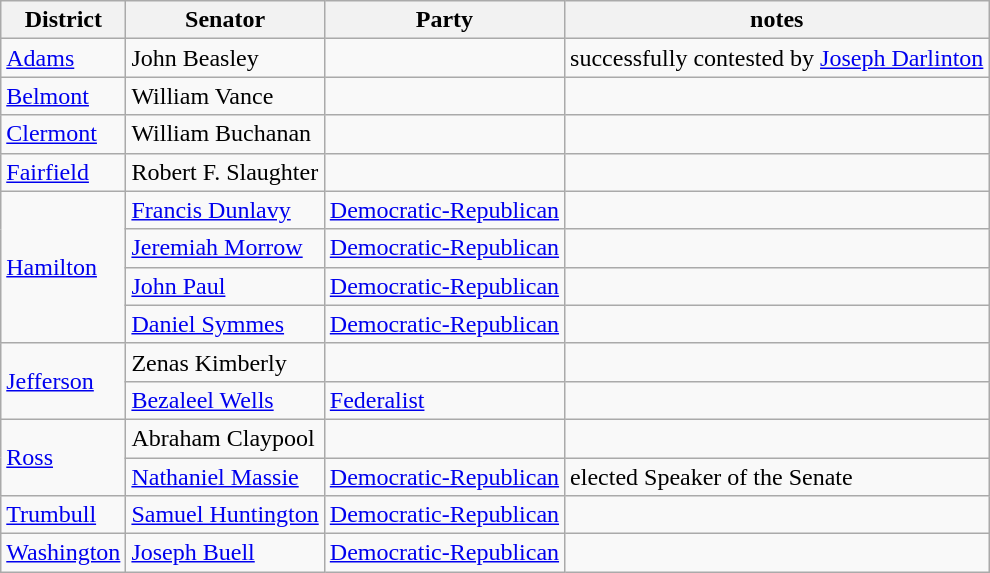<table class="wikitable">
<tr>
<th>District</th>
<th>Senator</th>
<th>Party</th>
<th>notes</th>
</tr>
<tr>
<td><a href='#'>Adams</a></td>
<td>John Beasley</td>
<td></td>
<td>successfully contested by <a href='#'>Joseph Darlinton</a></td>
</tr>
<tr>
<td><a href='#'>Belmont</a></td>
<td>William Vance</td>
<td></td>
<td></td>
</tr>
<tr>
<td><a href='#'>Clermont</a></td>
<td>William Buchanan</td>
<td></td>
<td></td>
</tr>
<tr>
<td><a href='#'>Fairfield</a></td>
<td>Robert F. Slaughter</td>
<td></td>
<td></td>
</tr>
<tr>
<td rowspan=4><a href='#'>Hamilton</a></td>
<td><a href='#'>Francis Dunlavy</a></td>
<td><a href='#'>Democratic-Republican</a></td>
<td></td>
</tr>
<tr>
<td><a href='#'>Jeremiah Morrow</a></td>
<td><a href='#'>Democratic-Republican</a></td>
<td></td>
</tr>
<tr>
<td><a href='#'>John Paul</a></td>
<td><a href='#'>Democratic-Republican</a></td>
<td></td>
</tr>
<tr>
<td><a href='#'>Daniel Symmes</a></td>
<td><a href='#'>Democratic-Republican</a></td>
<td></td>
</tr>
<tr>
<td rowspan=2><a href='#'>Jefferson</a></td>
<td>Zenas Kimberly</td>
<td></td>
<td></td>
</tr>
<tr>
<td><a href='#'>Bezaleel Wells</a></td>
<td><a href='#'>Federalist</a></td>
<td></td>
</tr>
<tr>
<td rowspan=2><a href='#'>Ross</a></td>
<td>Abraham Claypool</td>
<td></td>
<td></td>
</tr>
<tr>
<td><a href='#'>Nathaniel Massie</a></td>
<td><a href='#'>Democratic-Republican</a></td>
<td>elected Speaker of the Senate</td>
</tr>
<tr>
<td><a href='#'>Trumbull</a></td>
<td><a href='#'>Samuel Huntington</a></td>
<td><a href='#'>Democratic-Republican</a></td>
<td></td>
</tr>
<tr>
<td><a href='#'>Washington</a></td>
<td><a href='#'>Joseph Buell</a></td>
<td><a href='#'>Democratic-Republican</a></td>
<td></td>
</tr>
</table>
